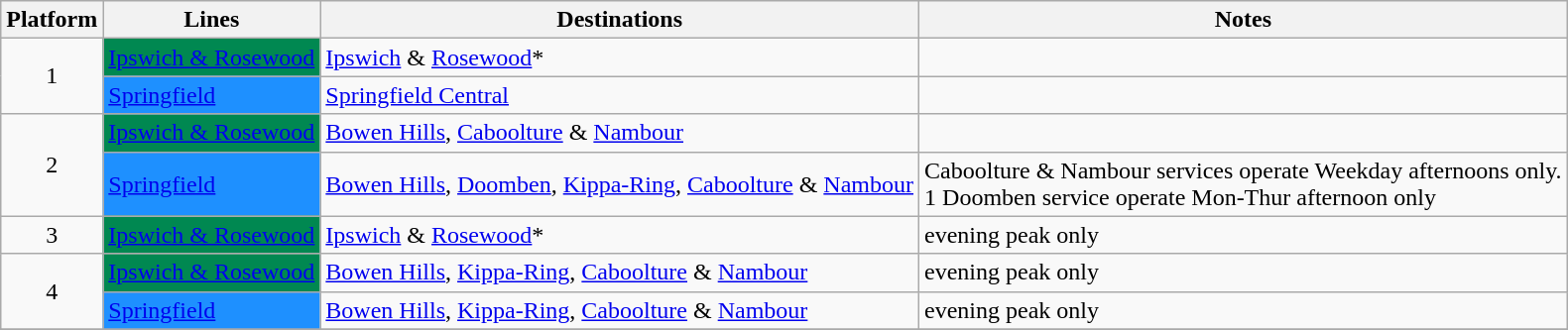<table class="wikitable" style="float: none; margin: 0.5em; ">
<tr>
<th>Platform</th>
<th>Lines</th>
<th>Destinations</th>
<th>Notes</th>
</tr>
<tr>
<td rowspan="2" style="text-align:center;">1</td>
<td style=background:#008851><a href='#'><span>Ipswich & Rosewood</span></a></td>
<td><a href='#'>Ipswich</a> & <a href='#'>Rosewood</a>*</td>
<td></td>
</tr>
<tr>
<td style=background:#1e90ff><a href='#'><span>Springfield</span></a></td>
<td><a href='#'>Springfield Central</a></td>
<td></td>
</tr>
<tr>
<td rowspan="2" style="text-align:center;">2</td>
<td style=background:#008851><a href='#'><span>Ipswich & Rosewood</span></a></td>
<td><a href='#'>Bowen Hills</a>, <a href='#'>Caboolture</a> & <a href='#'>Nambour</a></td>
<td></td>
</tr>
<tr>
<td style=background:#1e90ff><a href='#'><span>Springfield</span></a></td>
<td><a href='#'>Bowen Hills</a>, <a href='#'>Doomben</a>, <a href='#'>Kippa-Ring</a>, <a href='#'>Caboolture</a> & <a href='#'>Nambour</a></td>
<td>Caboolture & Nambour services operate Weekday afternoons only.<br>1 Doomben service operate Mon-Thur afternoon only</td>
</tr>
<tr>
<td rowspan="1" style="text-align:center;">3</td>
<td style=background:#008851><a href='#'><span>Ipswich & Rosewood</span></a></td>
<td><a href='#'>Ipswich</a> & <a href='#'>Rosewood</a>*</td>
<td>evening peak only</td>
</tr>
<tr>
<td rowspan="2" style="text-align:center;">4</td>
<td style=background:#008851><a href='#'><span>Ipswich & Rosewood</span></a></td>
<td><a href='#'>Bowen Hills</a>, <a href='#'>Kippa-Ring</a>, <a href='#'>Caboolture</a> & <a href='#'>Nambour</a></td>
<td>evening peak only</td>
</tr>
<tr>
<td style=background:#1e90ff><a href='#'><span>Springfield</span></a></td>
<td><a href='#'>Bowen Hills</a>, <a href='#'>Kippa-Ring</a>, <a href='#'>Caboolture</a> & <a href='#'>Nambour</a></td>
<td>evening peak only</td>
</tr>
<tr>
</tr>
</table>
